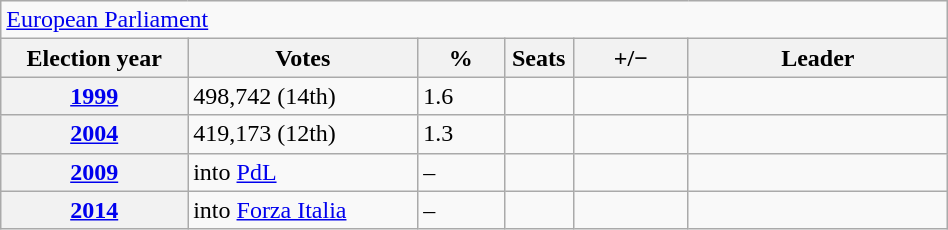<table class="wikitable" style="width:50%; border:1px #aaf solid;">
<tr>
<td colspan=7><a href='#'>European Parliament</a></td>
</tr>
<tr>
<th style="width:13%;">Election year</th>
<th style="width:16%;">Votes</th>
<th width=6%>%</th>
<th width=1%>Seats</th>
<th width=8%>+/−</th>
<th style="width:18%;">Leader</th>
</tr>
<tr>
<th><a href='#'>1999</a></th>
<td>498,742 (14th)</td>
<td>1.6</td>
<td></td>
<td></td>
<td></td>
</tr>
<tr>
<th><a href='#'>2004</a></th>
<td>419,173 (12th)</td>
<td>1.3</td>
<td></td>
<td></td>
<td></td>
</tr>
<tr>
<th><a href='#'>2009</a></th>
<td>into <a href='#'>PdL</a></td>
<td>–</td>
<td></td>
<td></td>
<td></td>
</tr>
<tr>
<th><a href='#'>2014</a></th>
<td>into <a href='#'>Forza Italia</a></td>
<td>–</td>
<td></td>
<td></td>
<td></td>
</tr>
</table>
